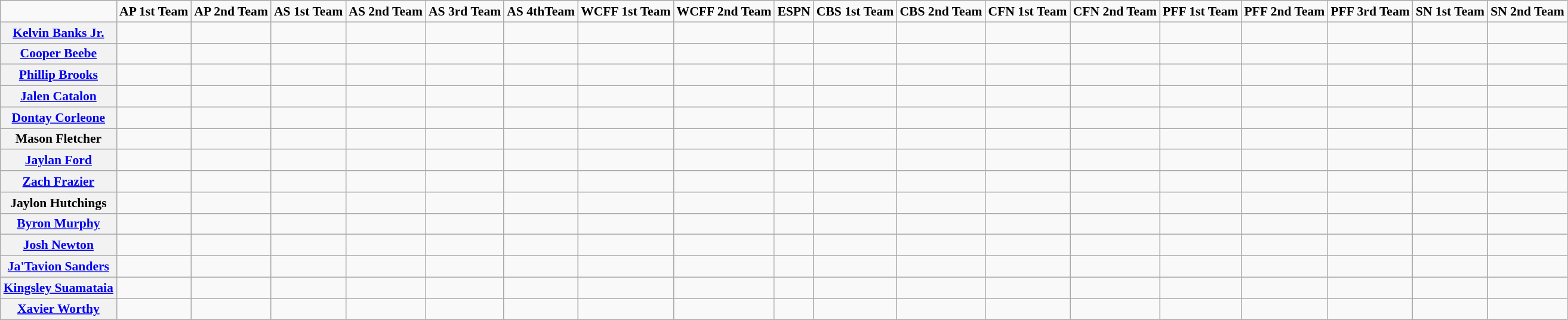<table class="wikitable" style="white-space:nowrap; font-size:90%;">
<tr>
<td></td>
<td><strong>AP 1st Team</strong></td>
<td><strong>AP 2nd Team</strong></td>
<td><strong>AS 1st Team</strong></td>
<td><strong>AS 2nd Team</strong></td>
<td><strong>AS 3rd Team</strong></td>
<td><strong>AS 4thTeam</strong></td>
<td><strong>WCFF 1st Team</strong></td>
<td><strong>WCFF 2nd Team</strong></td>
<td><strong>ESPN</strong></td>
<td><strong>CBS 1st Team</strong></td>
<td><strong>CBS 2nd Team</strong></td>
<td><strong>CFN 1st Team</strong></td>
<td><strong>CFN 2nd Team</strong></td>
<td><strong>PFF 1st Team</strong></td>
<td><strong>PFF 2nd Team</strong></td>
<td><strong>PFF 3rd Team</strong></td>
<td><strong>SN 1st Team</strong></td>
<td><strong>SN 2nd Team</strong></td>
</tr>
<tr>
<th><a href='#'>Kelvin Banks Jr.</a></th>
<td></td>
<td></td>
<td></td>
<td></td>
<td></td>
<td></td>
<td></td>
<td></td>
<td></td>
<td></td>
<td></td>
<td></td>
<td></td>
<td></td>
<td></td>
<td></td>
<td></td>
<td></td>
</tr>
<tr>
<th><a href='#'>Cooper Beebe</a></th>
<td></td>
<td></td>
<td></td>
<td></td>
<td></td>
<td></td>
<td></td>
<td></td>
<td></td>
<td></td>
<td></td>
<td></td>
<td></td>
<td></td>
<td></td>
<td></td>
<td></td>
<td></td>
</tr>
<tr>
<th><a href='#'>Phillip Brooks</a></th>
<td></td>
<td></td>
<td></td>
<td></td>
<td></td>
<td></td>
<td></td>
<td></td>
<td></td>
<td></td>
<td></td>
<td></td>
<td></td>
<td></td>
<td></td>
<td></td>
<td></td>
<td></td>
</tr>
<tr>
<th><a href='#'>Jalen Catalon</a></th>
<td></td>
<td></td>
<td></td>
<td></td>
<td></td>
<td></td>
<td></td>
<td></td>
<td></td>
<td></td>
<td></td>
<td></td>
<td></td>
<td></td>
<td></td>
<td></td>
<td></td>
<td></td>
</tr>
<tr>
<th><a href='#'>Dontay Corleone</a></th>
<td></td>
<td></td>
<td></td>
<td></td>
<td></td>
<td></td>
<td></td>
<td></td>
<td></td>
<td></td>
<td></td>
<td></td>
<td></td>
<td></td>
<td></td>
<td></td>
<td></td>
<td></td>
</tr>
<tr>
<th>Mason Fletcher</th>
<td></td>
<td></td>
<td></td>
<td></td>
<td></td>
<td></td>
<td></td>
<td></td>
<td></td>
<td></td>
<td></td>
<td></td>
<td></td>
<td></td>
<td></td>
<td></td>
<td></td>
<td></td>
</tr>
<tr>
<th><a href='#'>Jaylan Ford</a></th>
<td></td>
<td></td>
<td></td>
<td></td>
<td></td>
<td></td>
<td></td>
<td></td>
<td></td>
<td></td>
<td></td>
<td></td>
<td></td>
<td></td>
<td></td>
<td></td>
<td></td>
<td></td>
</tr>
<tr>
<th><a href='#'>Zach Frazier</a></th>
<td></td>
<td></td>
<td></td>
<td></td>
<td></td>
<td></td>
<td></td>
<td></td>
<td></td>
<td></td>
<td></td>
<td></td>
<td></td>
<td></td>
<td></td>
<td></td>
<td></td>
<td></td>
</tr>
<tr>
<th>Jaylon Hutchings</th>
<td></td>
<td></td>
<td></td>
<td></td>
<td></td>
<td></td>
<td></td>
<td></td>
<td></td>
<td></td>
<td></td>
<td></td>
<td></td>
<td></td>
<td></td>
<td></td>
<td></td>
<td></td>
</tr>
<tr>
<th><a href='#'>Byron Murphy</a></th>
<td></td>
<td></td>
<td></td>
<td></td>
<td></td>
<td></td>
<td></td>
<td></td>
<td></td>
<td></td>
<td></td>
<td></td>
<td></td>
<td></td>
<td></td>
<td></td>
<td></td>
<td></td>
</tr>
<tr>
<th><a href='#'>Josh Newton</a></th>
<td></td>
<td></td>
<td></td>
<td></td>
<td></td>
<td></td>
<td></td>
<td></td>
<td></td>
<td></td>
<td></td>
<td></td>
<td></td>
<td></td>
<td></td>
<td></td>
<td></td>
<td></td>
</tr>
<tr>
<th><a href='#'>Ja'Tavion Sanders</a></th>
<td></td>
<td></td>
<td></td>
<td></td>
<td></td>
<td></td>
<td></td>
<td></td>
<td></td>
<td></td>
<td></td>
<td></td>
<td></td>
<td></td>
<td></td>
<td></td>
<td></td>
<td></td>
</tr>
<tr>
<th><strong><a href='#'>Kingsley Suamataia</a></strong></th>
<td></td>
<td></td>
<td></td>
<td></td>
<td></td>
<td></td>
<td></td>
<td></td>
<td></td>
<td></td>
<td></td>
<td></td>
<td></td>
<td></td>
<td></td>
<td></td>
<td></td>
<td></td>
</tr>
<tr>
<th><a href='#'>Xavier Worthy</a></th>
<td></td>
<td></td>
<td></td>
<td></td>
<td></td>
<td></td>
<td></td>
<td></td>
<td></td>
<td></td>
<td></td>
<td></td>
<td></td>
<td></td>
<td></td>
<td></td>
<td></td>
<td></td>
</tr>
<tr>
</tr>
</table>
